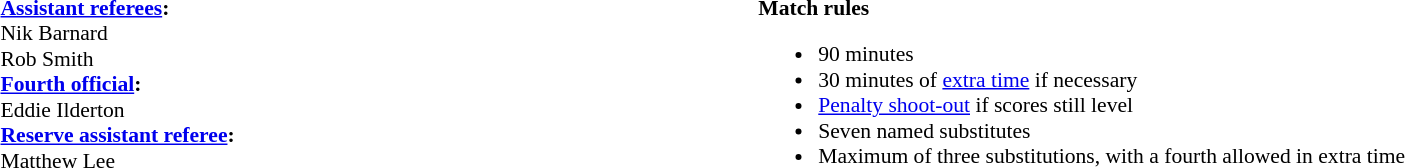<table style="width:100%; font-size:90%;">
<tr>
<td style="width:40%; vertical-align:top;"><br><strong><a href='#'>Assistant referees</a>:</strong>
<br>Nik Barnard
<br>Rob Smith
<br><strong><a href='#'>Fourth official</a>:</strong>
<br>Eddie Ilderton
<br><strong><a href='#'>Reserve assistant referee</a>:</strong>
<br>Matthew Lee</td>
<td style="width:60%; vertical-align:top;"><br><strong>Match rules</strong><ul><li>90 minutes</li><li>30 minutes of <a href='#'>extra time</a> if necessary</li><li><a href='#'>Penalty shoot-out</a> if scores still level</li><li>Seven named substitutes</li><li>Maximum of three substitutions, with a fourth allowed in extra time</li></ul></td>
</tr>
</table>
